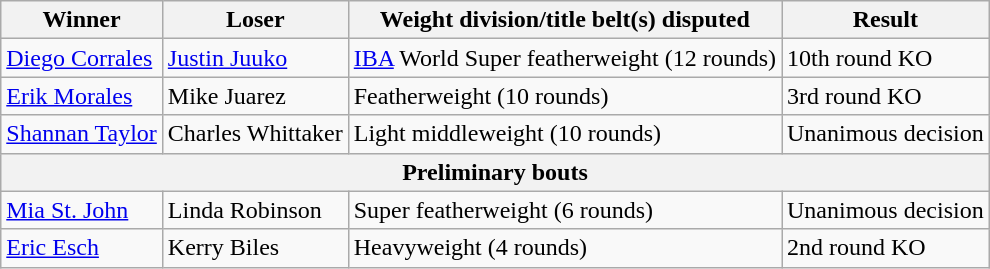<table class=wikitable>
<tr>
<th>Winner</th>
<th>Loser</th>
<th>Weight division/title belt(s) disputed</th>
<th>Result</th>
</tr>
<tr>
<td> <a href='#'>Diego Corrales</a></td>
<td> <a href='#'>Justin Juuko</a></td>
<td><a href='#'>IBA</a> World Super featherweight (12 rounds)</td>
<td>10th round KO</td>
</tr>
<tr>
<td> <a href='#'>Erik Morales</a></td>
<td> Mike Juarez</td>
<td>Featherweight (10 rounds)</td>
<td>3rd round KO</td>
</tr>
<tr>
<td> <a href='#'>Shannan Taylor</a></td>
<td> Charles Whittaker</td>
<td>Light middleweight (10 rounds)</td>
<td>Unanimous decision</td>
</tr>
<tr>
<th colspan=4>Preliminary bouts</th>
</tr>
<tr>
<td> <a href='#'>Mia St. John</a></td>
<td> Linda Robinson</td>
<td>Super featherweight (6 rounds)</td>
<td>Unanimous decision</td>
</tr>
<tr>
<td> <a href='#'>Eric Esch</a></td>
<td> Kerry Biles</td>
<td>Heavyweight (4 rounds)</td>
<td>2nd round KO</td>
</tr>
</table>
